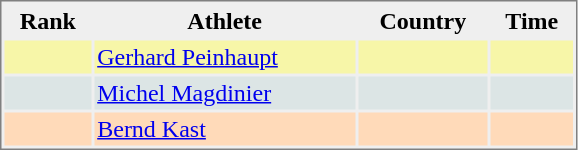<table style="border-style:solid;border-width:1px;border-color:#808080;background-color:#EFEFEF" cellspacing="2" cellpadding="2" width="385px">
<tr bgcolor="#EFEFEF">
<th>Rank</th>
<th>Athlete</th>
<th>Country</th>
<th>Time</th>
</tr>
<tr bgcolor="#F7F6A8">
<td align=center></td>
<td><a href='#'>Gerhard Peinhaupt</a></td>
<td></td>
<td align="right"></td>
</tr>
<tr bgcolor="#DCE5E5">
<td align=center></td>
<td><a href='#'>Michel Magdinier</a></td>
<td></td>
<td align="right"></td>
</tr>
<tr bgcolor="#FFDAB9">
<td align=center></td>
<td><a href='#'>Bernd Kast</a></td>
<td></td>
<td align="right"></td>
</tr>
</table>
